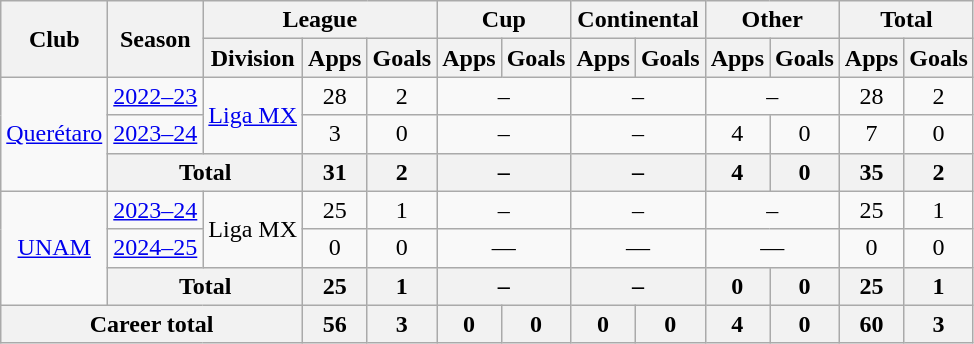<table class="wikitable" style="text-align: center">
<tr>
<th rowspan="2">Club</th>
<th rowspan="2">Season</th>
<th colspan="3">League</th>
<th colspan="2">Cup</th>
<th colspan="2">Continental</th>
<th colspan="2">Other</th>
<th colspan="2">Total</th>
</tr>
<tr>
<th>Division</th>
<th>Apps</th>
<th>Goals</th>
<th>Apps</th>
<th>Goals</th>
<th>Apps</th>
<th>Goals</th>
<th>Apps</th>
<th>Goals</th>
<th>Apps</th>
<th>Goals</th>
</tr>
<tr>
<td rowspan="3"><a href='#'>Querétaro</a></td>
<td><a href='#'>2022–23</a></td>
<td rowspan="2"><a href='#'>Liga MX</a></td>
<td>28</td>
<td>2</td>
<td colspan="2">–</td>
<td colspan="2">–</td>
<td colspan="2">–</td>
<td>28</td>
<td>2</td>
</tr>
<tr>
<td><a href='#'>2023–24</a></td>
<td>3</td>
<td>0</td>
<td colspan="2">–</td>
<td colspan="2">–</td>
<td>4</td>
<td>0</td>
<td>7</td>
<td>0</td>
</tr>
<tr>
<th colspan="2">Total</th>
<th>31</th>
<th>2</th>
<th colspan="2">–</th>
<th colspan="2">–</th>
<th>4</th>
<th>0</th>
<th>35</th>
<th>2</th>
</tr>
<tr>
<td rowspan="3"><a href='#'>UNAM</a></td>
<td><a href='#'>2023–24</a></td>
<td rowspan="2">Liga MX</td>
<td>25</td>
<td>1</td>
<td colspan="2">–</td>
<td colspan="2">–</td>
<td colspan="2">–</td>
<td>25</td>
<td>1</td>
</tr>
<tr>
<td><a href='#'>2024–25</a></td>
<td>0</td>
<td>0</td>
<td colspan="2">—</td>
<td colspan="2">—</td>
<td colspan="2">—</td>
<td>0</td>
<td>0</td>
</tr>
<tr>
<th colspan="2">Total</th>
<th>25</th>
<th>1</th>
<th colspan="2">–</th>
<th colspan="2">–</th>
<th>0</th>
<th>0</th>
<th>25</th>
<th>1</th>
</tr>
<tr>
<th colspan="3">Career total</th>
<th>56</th>
<th>3</th>
<th>0</th>
<th>0</th>
<th>0</th>
<th>0</th>
<th>4</th>
<th>0</th>
<th>60</th>
<th>3</th>
</tr>
</table>
